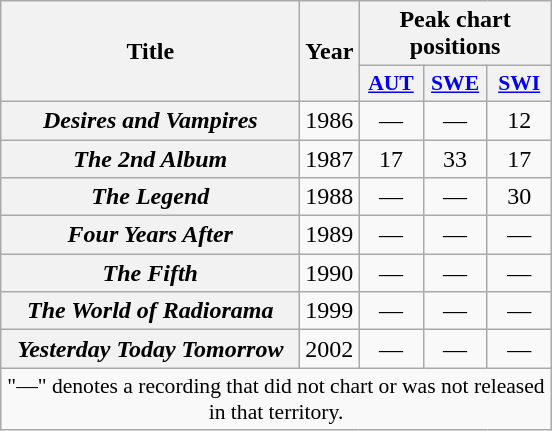<table class="wikitable plainrowheaders" style="text-align:center;">
<tr>
<th scope="col" rowspan="2" style="width:12em;">Title</th>
<th scope="col" rowspan="2" style="width:1em;">Year</th>
<th scope="col" colspan="3">Peak chart positions</th>
</tr>
<tr>
<th scope="col" style="width:2.5em;font-size:90%;"><a href='#'>AUT</a><br></th>
<th scope="col" style="width:2.5em;font-size:90%;"><a href='#'>SWE</a><br></th>
<th scope="col" style="width:2.5em;font-size:90%;"><a href='#'>SWI</a><br></th>
</tr>
<tr>
<th scope="row"><em>Desires and Vampires</em></th>
<td>1986</td>
<td>—</td>
<td>—</td>
<td>12</td>
</tr>
<tr>
<th scope="row"><em>The 2nd Album</em></th>
<td>1987</td>
<td>17</td>
<td>33</td>
<td>17</td>
</tr>
<tr>
<th scope="row"><em>The Legend</em></th>
<td>1988</td>
<td>—</td>
<td>—</td>
<td>30</td>
</tr>
<tr>
<th scope="row"><em>Four Years After</em></th>
<td>1989</td>
<td>—</td>
<td>—</td>
<td>—</td>
</tr>
<tr>
<th scope="row"><em>The Fifth</em></th>
<td>1990</td>
<td>—</td>
<td>—</td>
<td>—</td>
</tr>
<tr>
<th scope="row"><em>The World of Radiorama</em></th>
<td>1999</td>
<td>—</td>
<td>—</td>
<td>—</td>
</tr>
<tr>
<th scope="row"><em>Yesterday Today Tomorrow</em></th>
<td>2002</td>
<td>—</td>
<td>—</td>
<td>—</td>
</tr>
<tr>
<td colspan="5" style="font-size:90%">"—" denotes a recording that did not chart or was not released in that territory.</td>
</tr>
</table>
